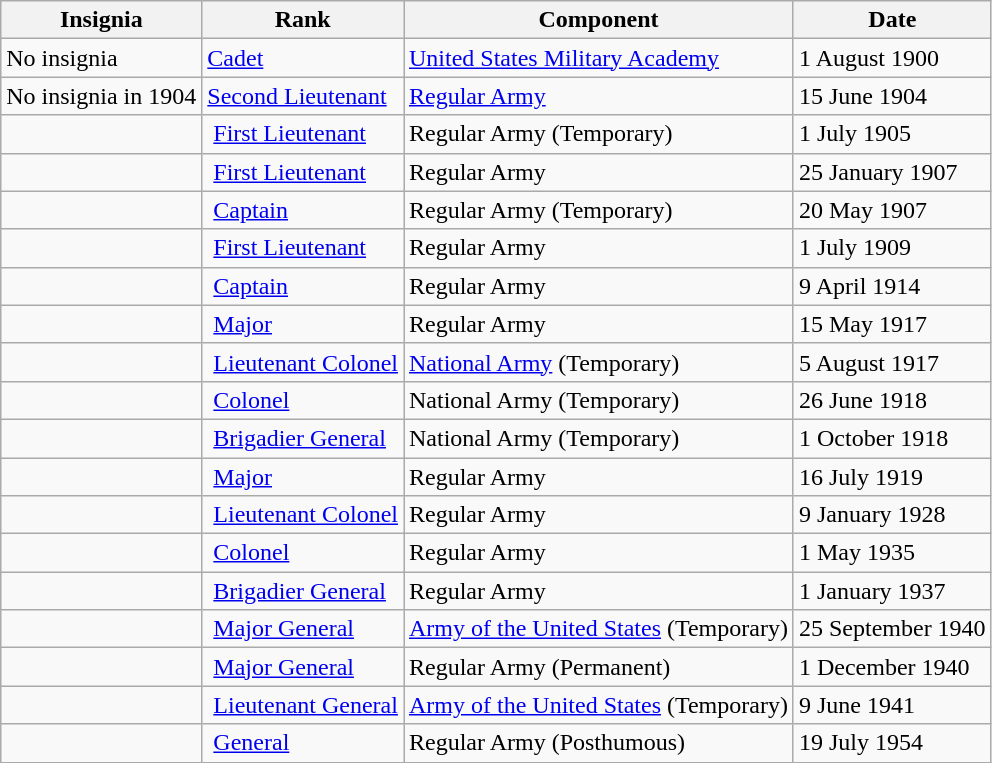<table class="wikitable">
<tr>
<th>Insignia</th>
<th>Rank</th>
<th>Component</th>
<th>Date</th>
</tr>
<tr>
<td>No insignia</td>
<td><a href='#'>Cadet</a></td>
<td><a href='#'>United States Military Academy</a></td>
<td>1 August 1900</td>
</tr>
<tr>
<td> No insignia in 1904</td>
<td><a href='#'>Second Lieutenant</a></td>
<td><a href='#'>Regular Army</a></td>
<td>15 June 1904</td>
</tr>
<tr>
<td></td>
<td> <a href='#'>First Lieutenant</a></td>
<td>Regular Army (Temporary)</td>
<td>1 July 1905</td>
</tr>
<tr>
<td></td>
<td> <a href='#'>First Lieutenant</a></td>
<td>Regular Army</td>
<td>25 January 1907</td>
</tr>
<tr>
<td></td>
<td> <a href='#'>Captain</a></td>
<td>Regular Army (Temporary)</td>
<td>20 May 1907</td>
</tr>
<tr>
<td></td>
<td> <a href='#'>First Lieutenant</a></td>
<td>Regular Army</td>
<td>1 July 1909</td>
</tr>
<tr>
<td></td>
<td> <a href='#'>Captain</a></td>
<td>Regular Army</td>
<td>9 April 1914</td>
</tr>
<tr>
<td></td>
<td> <a href='#'>Major</a></td>
<td>Regular Army</td>
<td>15 May 1917</td>
</tr>
<tr>
<td></td>
<td> <a href='#'>Lieutenant Colonel</a></td>
<td><a href='#'>National Army</a> (Temporary)</td>
<td>5 August 1917</td>
</tr>
<tr>
<td></td>
<td> <a href='#'>Colonel</a></td>
<td>National Army (Temporary)</td>
<td>26 June 1918</td>
</tr>
<tr>
<td></td>
<td> <a href='#'>Brigadier General</a></td>
<td>National Army (Temporary)</td>
<td>1 October 1918</td>
</tr>
<tr>
<td></td>
<td> <a href='#'>Major</a></td>
<td>Regular Army</td>
<td>16 July 1919</td>
</tr>
<tr>
<td></td>
<td> <a href='#'>Lieutenant Colonel</a></td>
<td>Regular Army</td>
<td>9 January 1928</td>
</tr>
<tr>
<td></td>
<td> <a href='#'>Colonel</a></td>
<td>Regular Army</td>
<td>1 May 1935</td>
</tr>
<tr>
<td></td>
<td> <a href='#'>Brigadier General</a></td>
<td>Regular Army</td>
<td>1 January 1937</td>
</tr>
<tr>
<td></td>
<td> <a href='#'>Major General</a></td>
<td><a href='#'>Army of the United States</a> (Temporary)</td>
<td>25 September 1940</td>
</tr>
<tr>
<td></td>
<td> <a href='#'>Major General</a></td>
<td>Regular Army (Permanent)</td>
<td>1 December 1940</td>
</tr>
<tr>
<td></td>
<td> <a href='#'>Lieutenant General</a></td>
<td><a href='#'>Army of the United States</a> (Temporary)</td>
<td>9 June 1941</td>
</tr>
<tr>
<td></td>
<td> <a href='#'>General</a></td>
<td>Regular Army (Posthumous)</td>
<td>19 July 1954</td>
</tr>
</table>
